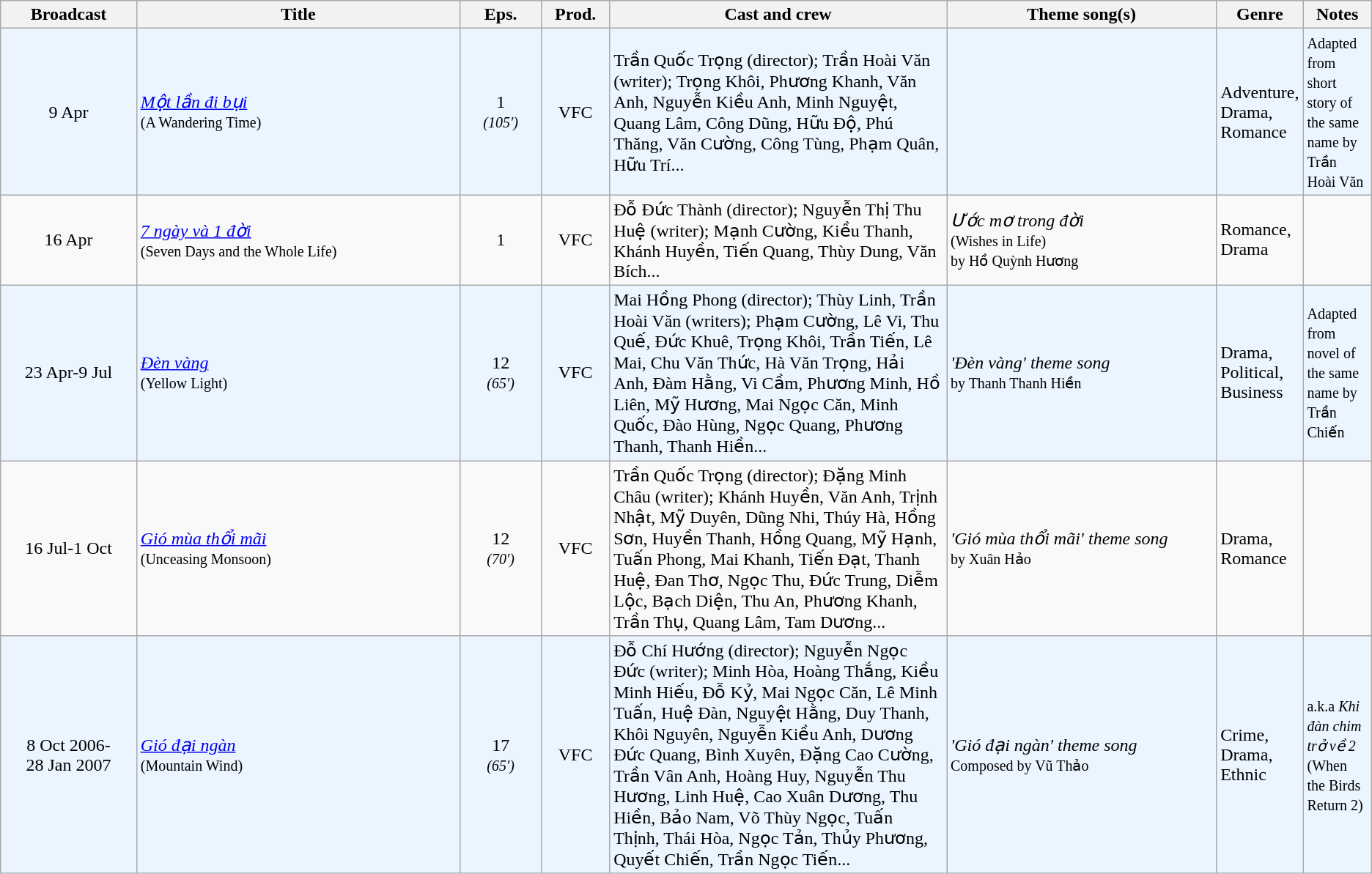<table class="wikitable sortable">
<tr>
<th style="width:10%;">Broadcast</th>
<th style="width:24%;">Title</th>
<th style="width:6%;">Eps.</th>
<th style="width:5%;">Prod.</th>
<th style="width:25%;">Cast and crew</th>
<th style="width:20%;">Theme song(s)</th>
<th style="width:5%;">Genre</th>
<th style="width:5%;">Notes</th>
</tr>
<tr ---- bgcolor="#ebf5ff">
<td style="text-align:center;">9 Apr <br></td>
<td><em><a href='#'>Một lần đi bụi</a></em> <br><small>(A Wandering Time)</small></td>
<td style="text-align:center;">1<br><small><em>(105′)</em></small></td>
<td style="text-align:center;">VFC</td>
<td>Trần Quốc Trọng (director); Trần Hoài Văn (writer); Trọng Khôi, Phương Khanh, Văn Anh, Nguyễn Kiều Anh, Minh Nguyệt, Quang Lâm, Công Dũng, Hữu Độ, Phú Thăng, Văn Cường, Công Tùng, Phạm Quân, Hữu Trí...</td>
<td></td>
<td>Adventure, Drama, Romance</td>
<td><small>Adapted from short story of the same name by Trần Hoài Văn</small></td>
</tr>
<tr>
<td style="text-align:center;">16 Apr <br></td>
<td><em><a href='#'>7 ngày và 1 đời</a></em> <br><small>(Seven Days and the Whole Life)</small></td>
<td style="text-align:center;">1</td>
<td style="text-align:center;">VFC</td>
<td>Đỗ Đức Thành (director); Nguyễn Thị Thu Huệ (writer); Mạnh Cường, Kiều Thanh, Khánh Huyền, Tiến Quang, Thùy Dung, Văn Bích...</td>
<td><em>Ước mơ trong đời</em><br><small>(Wishes in Life)<br>by Hồ Quỳnh Hương</small></td>
<td>Romance, Drama</td>
<td></td>
</tr>
<tr ---- bgcolor="#ebf5ff">
<td style="text-align:center;">23 Apr-9 Jul <br></td>
<td><em><a href='#'>Đèn vàng</a></em> <br><small>(Yellow Light)</small></td>
<td style="text-align:center;">12<br><small><em>(65′)</em></small></td>
<td style="text-align:center;">VFC</td>
<td>Mai Hồng Phong (director); Thùy Linh, Trần Hoài Văn (writers); Phạm Cường, Lê Vi, Thu Quế, Đức Khuê, Trọng Khôi, Trần Tiến, Lê Mai, Chu Văn Thức, Hà Văn Trọng, Hải Anh, Đàm Hằng, Vi Cầm, Phương Minh, Hồ Liên, Mỹ Hương, Mai Ngọc Căn, Minh Quốc, Đào Hùng, Ngọc Quang, Phương Thanh, Thanh Hiền...</td>
<td><em> 'Đèn vàng' theme song</em> <br><small>by Thanh Thanh Hiền</small></td>
<td>Drama, Political, Business</td>
<td><small>Adapted from novel of the same name by Trần Chiến</small></td>
</tr>
<tr>
<td style="text-align:center;">16 Jul-1 Oct <br></td>
<td><em><a href='#'>Gió mùa thổi mãi</a></em> <br><small>(Unceasing Monsoon)</small></td>
<td style="text-align:center;">12<br><small><em>(70′)</em></small></td>
<td style="text-align:center;">VFC</td>
<td>Trần Quốc Trọng (director); Đặng Minh Châu (writer); Khánh Huyền, Văn Anh, Trịnh Nhật, Mỹ Duyên, Dũng Nhi, Thúy Hà, Hồng Sơn, Huyền Thanh, Hồng Quang, Mỹ Hạnh, Tuấn Phong, Mai Khanh, Tiến Đạt, Thanh Huệ, Đan Thơ, Ngọc Thu, Đức Trung, Diễm Lộc, Bạch Diện, Thu An, Phương Khanh, Trần Thụ, Quang Lâm, Tam Dương...</td>
<td><em> 'Gió mùa thổi mãi' theme song</em><br><small> by Xuân Hảo</small></td>
<td>Drama, Romance</td>
<td></td>
</tr>
<tr ---- bgcolor="#ebf5ff">
<td style="text-align:center;">8 Oct 2006-<br>28 Jan 2007 <br></td>
<td><em><a href='#'>Gió đại ngàn</a></em> <br><small>(Mountain Wind)</small></td>
<td style="text-align:center;">17<br><small><em>(65′)</em></small></td>
<td style="text-align:center;">VFC</td>
<td>Đỗ Chí Hướng (director); Nguyễn Ngọc Đức (writer); Minh Hòa, Hoàng Thắng, Kiều Minh Hiếu, Đỗ Kỷ, Mai Ngọc Căn, Lê Minh Tuấn, Huệ Đàn, Nguyệt Hằng, Duy Thanh, Khôi Nguyên, Nguyễn Kiều Anh, Dương Đức Quang, Bình Xuyên, Đặng Cao Cường, Trần Vân Anh, Hoàng Huy, Nguyễn Thu Hương, Linh Huệ, Cao Xuân Dương, Thu Hiền, Bảo Nam, Võ Thùy Ngọc, Tuấn Thịnh, Thái Hòa, Ngọc Tản, Thủy Phương, Quyết Chiến, Trần Ngọc Tiến...</td>
<td><em> 'Gió đại ngàn' theme song</em><br><small>Composed by Vũ Thảo</small></td>
<td>Crime, Drama, Ethnic</td>
<td><small>a.k.a <em>Khi đàn chim trở về 2</em> (When the Birds Return 2)</small></td>
</tr>
</table>
